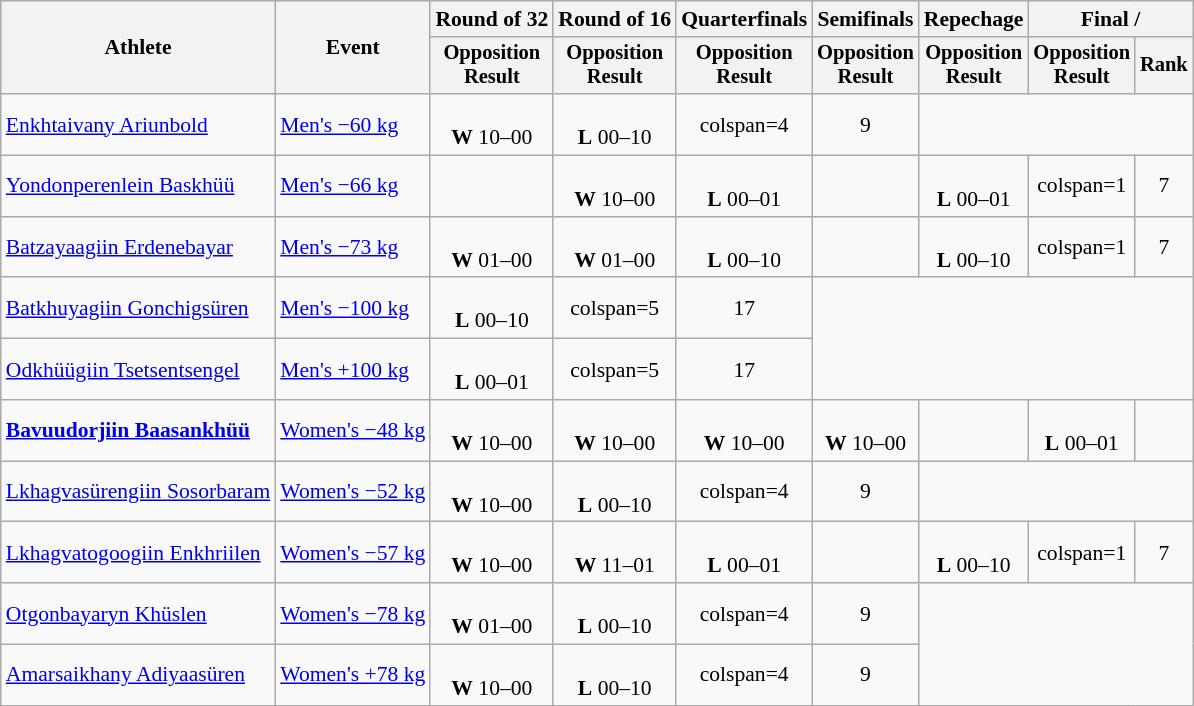<table class=wikitable style=font-size:90%;text-align:center>
<tr>
<th rowspan=2>Athlete</th>
<th rowspan=2>Event</th>
<th>Round of 32</th>
<th>Round of 16</th>
<th>Quarterfinals</th>
<th>Semifinals</th>
<th>Repechage</th>
<th colspan=2>Final / </th>
</tr>
<tr style=font-size:95%>
<th>Opposition<br>Result</th>
<th>Opposition<br>Result</th>
<th>Opposition<br>Result</th>
<th>Opposition<br>Result</th>
<th>Opposition<br>Result</th>
<th>Opposition<br>Result</th>
<th>Rank</th>
</tr>
<tr align=center>
<td align=left><a href='#'>Enkhtaivany Ariunbold</a></td>
<td align=left><a href='#'>Men's −60 kg</a></td>
<td><br><strong>W</strong> 10–00</td>
<td><br><strong>L</strong> 00–10</td>
<td>colspan=4</td>
<td>9</td>
</tr>
<tr align=center>
<td align=left><a href='#'>Yondonperenlein Baskhüü</a></td>
<td align=left><a href='#'>Men's −66 kg</a></td>
<td></td>
<td><br><strong>W</strong> 10–00</td>
<td><br><strong>L</strong> 00–01</td>
<td></td>
<td><br><strong>L</strong> 00–01</td>
<td>colspan=1</td>
<td>7</td>
</tr>
<tr align=center>
<td align=left><a href='#'>Batzayaagiin Erdenebayar</a></td>
<td align=left><a href='#'>Men's −73 kg</a></td>
<td><br><strong>W</strong> 01–00</td>
<td><br><strong>W</strong> 01–00</td>
<td><br><strong>L</strong> 00–10</td>
<td></td>
<td><br><strong>L</strong> 00–10</td>
<td>colspan=1</td>
<td>7</td>
</tr>
<tr align=center>
<td align=left><a href='#'>Batkhuyagiin Gonchigsüren</a></td>
<td align=left><a href='#'>Men's −100 kg</a></td>
<td><br><strong>L</strong> 00–10</td>
<td>colspan=5</td>
<td>17</td>
</tr>
<tr align=center>
<td align=left><a href='#'>Odkhüügiin Tsetsentsengel</a></td>
<td align=left><a href='#'>Men's +100 kg</a></td>
<td><br><strong>L</strong> 00–01</td>
<td>colspan=5</td>
<td>17</td>
</tr>
<tr align=center>
<td align=left><strong><a href='#'>Bavuudorjiin Baasankhüü</a></strong></td>
<td align=left><a href='#'>Women's −48 kg</a></td>
<td><br><strong>W</strong> 10–00</td>
<td><br><strong>W</strong> 10–00</td>
<td><br><strong>W</strong> 10–00</td>
<td><br><strong>W</strong> 10–00</td>
<td></td>
<td><br><strong>L</strong> 00–01</td>
<td></td>
</tr>
<tr align=center>
<td align=left><a href='#'>Lkhagvasürengiin Sosorbaram</a></td>
<td align=left><a href='#'>Women's −52 kg</a></td>
<td><br><strong>W</strong> 10–00</td>
<td><br><strong>L</strong> 00–10</td>
<td>colspan=4</td>
<td>9</td>
</tr>
<tr align=center>
<td align=left><a href='#'>Lkhagvatogoogiin Enkhriilen</a></td>
<td align=left><a href='#'>Women's −57 kg</a></td>
<td><br><strong>W</strong> 10–00</td>
<td><br><strong>W</strong> 11–01</td>
<td><br><strong>L</strong> 00–01</td>
<td></td>
<td><br><strong>L</strong> 00–10</td>
<td>colspan=1</td>
<td>7</td>
</tr>
<tr align=center>
<td align=left><a href='#'>Otgonbayaryn Khüslen</a></td>
<td align=left><a href='#'>Women's −78 kg</a></td>
<td><br><strong>W</strong> 01–00</td>
<td><br><strong>L</strong> 00–10</td>
<td>colspan=4</td>
<td>9</td>
</tr>
<tr align=center>
<td align=left><a href='#'>Amarsaikhany Adiyaasüren</a></td>
<td align=left><a href='#'>Women's +78 kg</a></td>
<td><br><strong>W</strong> 10–00</td>
<td><br><strong>L</strong> 00–10</td>
<td>colspan=4</td>
<td>9</td>
</tr>
<tr align=center>
</tr>
</table>
